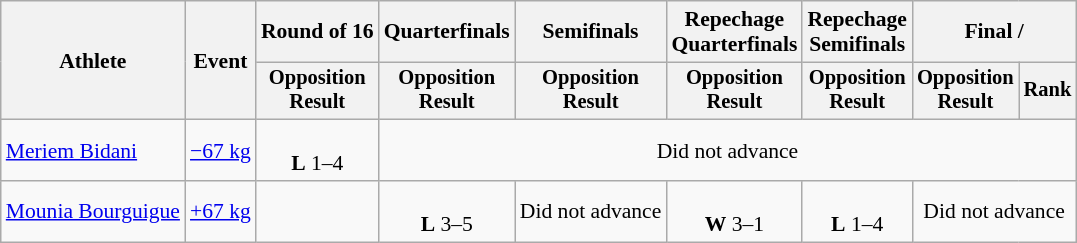<table class=wikitable style=font-size:90%;text-align:center>
<tr>
<th rowspan=2>Athlete</th>
<th rowspan=2>Event</th>
<th>Round of 16</th>
<th>Quarterfinals</th>
<th>Semifinals</th>
<th>Repechage<br>Quarterfinals</th>
<th>Repechage<br>Semifinals</th>
<th colspan=2>Final / </th>
</tr>
<tr style=font-size:95%>
<th>Opposition<br>Result</th>
<th>Opposition<br>Result</th>
<th>Opposition<br>Result</th>
<th>Opposition<br>Result</th>
<th>Opposition<br>Result</th>
<th>Opposition<br>Result</th>
<th>Rank</th>
</tr>
<tr>
<td align=left><a href='#'>Meriem Bidani</a></td>
<td align=left><a href='#'>−67 kg</a></td>
<td><br><strong>L</strong> 1–4</td>
<td colspan=6>Did not advance</td>
</tr>
<tr>
<td align=left><a href='#'>Mounia Bourguigue</a></td>
<td align=left><a href='#'>+67 kg</a></td>
<td></td>
<td><br><strong>L</strong> 3–5</td>
<td>Did not advance</td>
<td><br><strong>W</strong> 3–1</td>
<td><br><strong>L</strong> 1–4</td>
<td colspan=2>Did not advance</td>
</tr>
</table>
